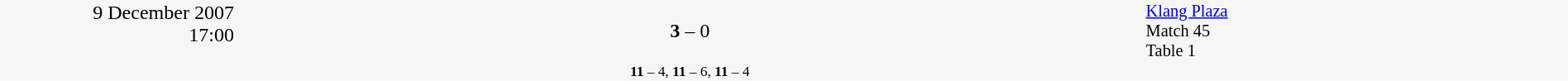<table style="width:100%; background:#f6f6f6;" cellspacing="0">
<tr>
<td rowspan="2" width="15%" style="text-align:right; vertical-align:top;">9 December 2007<br>17:00<br></td>
<td width="25%" style="text-align:right"><strong></strong></td>
<td width="8%" style="text-align:center"><strong>3</strong> – 0</td>
<td width="25%"></td>
<td width="27%" style="font-size:85%; vertical-align:top;"><a href='#'>Klang Plaza</a><br>Match 45<br>Table 1</td>
</tr>
<tr width="58%" style="font-size:85%;vertical-align:top;"|>
<td colspan="3" style="font-size:85%; text-align:center; vertical-align:top;"><strong>11</strong> – 4, <strong>11</strong> – 6, <strong>11</strong> – 4</td>
</tr>
</table>
